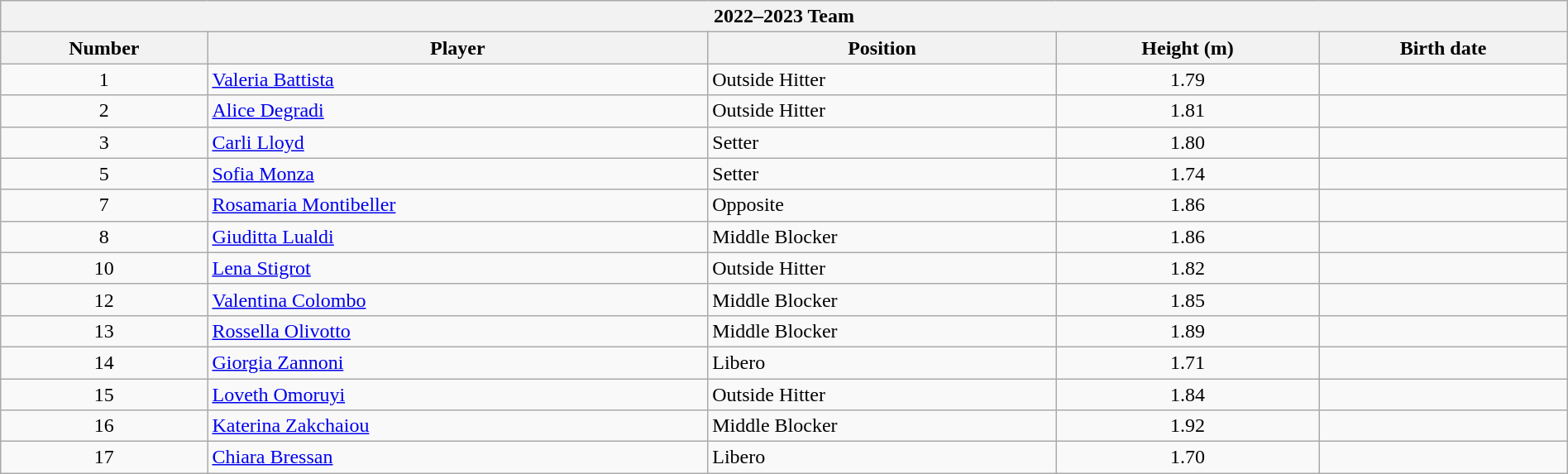<table class="wikitable" style="width:100%;">
<tr>
<th colspan=5><strong>2022–2023 Team</strong></th>
</tr>
<tr>
<th>Number</th>
<th>Player</th>
<th>Position</th>
<th>Height (m)</th>
<th>Birth date</th>
</tr>
<tr>
<td align=center>1</td>
<td> <a href='#'>Valeria Battista</a></td>
<td>Outside Hitter</td>
<td align=center>1.79</td>
<td></td>
</tr>
<tr>
<td align=center>2</td>
<td> <a href='#'>Alice Degradi</a></td>
<td>Outside Hitter</td>
<td align=center>1.81</td>
<td></td>
</tr>
<tr>
<td align=center>3</td>
<td> <a href='#'>Carli Lloyd</a></td>
<td>Setter</td>
<td align=center>1.80</td>
<td></td>
</tr>
<tr>
<td align=center>5</td>
<td> <a href='#'>Sofia Monza</a></td>
<td>Setter</td>
<td align=center>1.74</td>
<td></td>
</tr>
<tr>
<td align=center>7</td>
<td> <a href='#'>Rosamaria Montibeller</a></td>
<td>Opposite</td>
<td align=center>1.86</td>
<td></td>
</tr>
<tr>
<td align=center>8</td>
<td> <a href='#'>Giuditta Lualdi</a></td>
<td>Middle Blocker</td>
<td align=center>1.86</td>
<td></td>
</tr>
<tr>
<td align=center>10</td>
<td> <a href='#'>Lena Stigrot</a></td>
<td>Outside Hitter</td>
<td align=center>1.82</td>
<td></td>
</tr>
<tr>
<td align=center>12</td>
<td> <a href='#'>Valentina Colombo</a></td>
<td>Middle Blocker</td>
<td align=center>1.85</td>
<td></td>
</tr>
<tr>
<td align=center>13</td>
<td> <a href='#'>Rossella Olivotto</a></td>
<td>Middle Blocker</td>
<td align=center>1.89</td>
<td></td>
</tr>
<tr>
<td align=center>14</td>
<td> <a href='#'>Giorgia Zannoni</a></td>
<td>Libero</td>
<td align=center>1.71</td>
<td></td>
</tr>
<tr>
<td align=center>15</td>
<td> <a href='#'>Loveth Omoruyi</a></td>
<td>Outside Hitter</td>
<td align=center>1.84</td>
<td></td>
</tr>
<tr>
<td align=center>16</td>
<td> <a href='#'>Katerina Zakchaiou</a></td>
<td>Middle Blocker</td>
<td align=center>1.92</td>
<td></td>
</tr>
<tr>
<td align=center>17</td>
<td> <a href='#'>Chiara Bressan</a></td>
<td>Libero</td>
<td align=center>1.70</td>
<td></td>
</tr>
</table>
